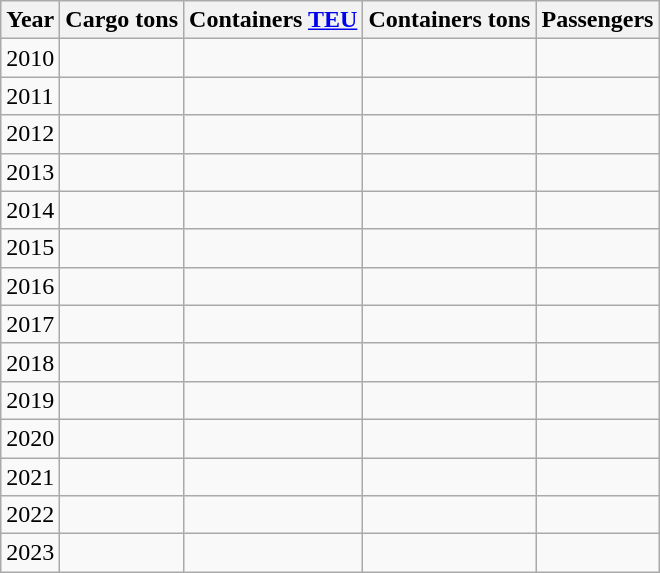<table class="wikitable sortable">
<tr>
<th>Year</th>
<th>Cargo tons</th>
<th>Containers <a href='#'>TEU</a></th>
<th>Containers tons</th>
<th>Passengers</th>
</tr>
<tr>
<td>2010</td>
<td> </td>
<td> </td>
<td> </td>
<td> </td>
</tr>
<tr>
<td>2011</td>
<td> </td>
<td> </td>
<td> </td>
<td> </td>
</tr>
<tr>
<td>2012</td>
<td> </td>
<td> </td>
<td> </td>
<td> </td>
</tr>
<tr>
<td>2013</td>
<td> </td>
<td> </td>
<td> </td>
<td> </td>
</tr>
<tr>
<td>2014</td>
<td> </td>
<td> </td>
<td> </td>
<td> </td>
</tr>
<tr>
<td>2015</td>
<td> </td>
<td> </td>
<td> </td>
<td> </td>
</tr>
<tr>
<td>2016</td>
<td> </td>
<td> </td>
<td> </td>
<td> </td>
</tr>
<tr>
<td>2017</td>
<td> </td>
<td> </td>
<td> </td>
<td> </td>
</tr>
<tr>
<td>2018</td>
<td> </td>
<td> </td>
<td> </td>
<td> </td>
</tr>
<tr>
<td>2019</td>
<td> </td>
<td> </td>
<td> </td>
<td> </td>
</tr>
<tr>
<td>2020</td>
<td> </td>
<td> </td>
<td> </td>
<td> </td>
</tr>
<tr>
<td>2021</td>
<td> </td>
<td> </td>
<td> </td>
<td> </td>
</tr>
<tr>
<td>2022</td>
<td> </td>
<td> </td>
<td> </td>
<td> </td>
</tr>
<tr>
<td>2023</td>
<td> </td>
<td> </td>
<td> </td>
<td> </td>
</tr>
</table>
